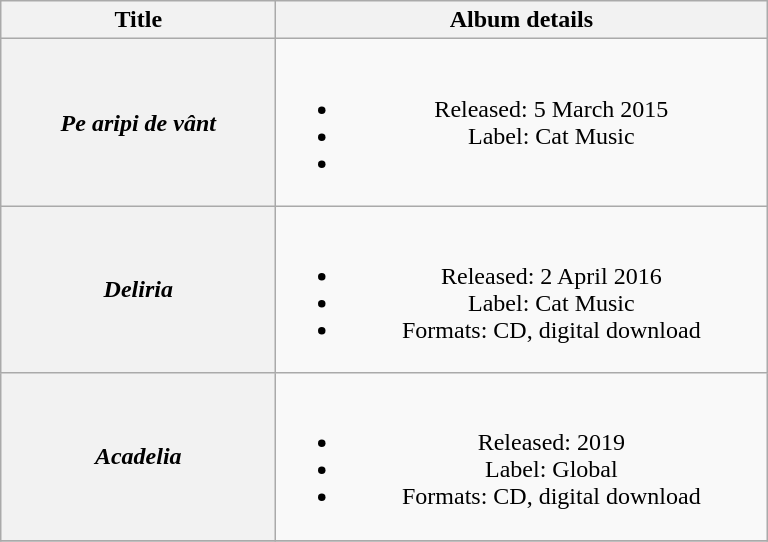<table class="wikitable plainrowheaders" style="text-align:center;">
<tr>
<th scope="col" rowspan="1" style="width:11em;">Title</th>
<th scope="col" rowspan="1" style="width:20em;">Album details</th>
</tr>
<tr>
<th scope="row"><em>Pe aripi de vânt</em></th>
<td><br><ul><li>Released: 5 March 2015</li><li>Label: Cat Music</li><li></li></ul></td>
</tr>
<tr>
<th scope="row"><em>Deliria</em></th>
<td><br><ul><li>Released: 2 April 2016</li><li>Label: Cat Music</li><li>Formats: CD, digital download</li></ul></td>
</tr>
<tr>
<th scope="row"><em>Acadelia</em></th>
<td><br><ul><li>Released: 2019</li><li>Label: Global</li><li>Formats: CD, digital download</li></ul></td>
</tr>
<tr>
</tr>
</table>
